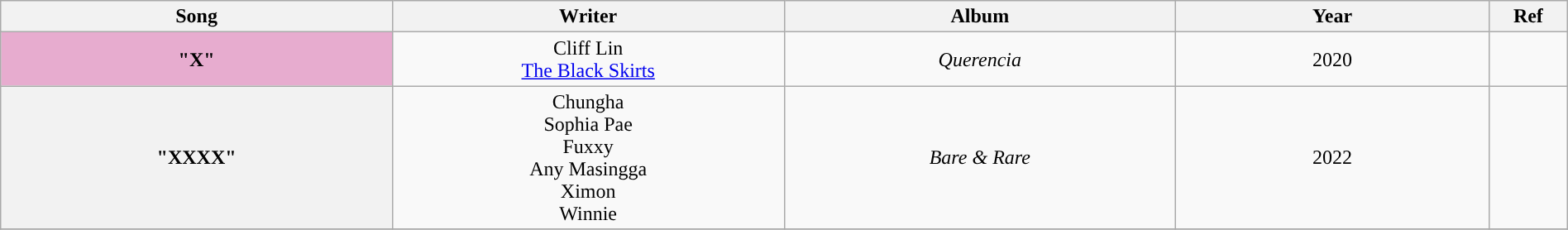<table class="wikitable" style="text-align:center; width:100%">
<tr>
<th style="width:25%">Song</th>
<th style="width:25%">Writer</th>
<th style="width:25%">Album</th>
<th style="width:20%">Year</th>
<th style="width:5%">Ref</th>
</tr>
<tr>
<th scope="row" style="background-color:#E7ACCF">"X"  </th>
<td>Cliff Lin<br><a href='#'>The Black Skirts</a></td>
<td><em>Querencia</em></td>
<td>2020</td>
<td></td>
</tr>
<tr>
<th scope="row">"XXXX"</th>
<td>Chungha<br>Sophia Pae<br>Fuxxy<br>Any Masingga<br>Ximon<br>Winnie</td>
<td><em>Bare & Rare</em></td>
<td>2022</td>
<td></td>
</tr>
<tr>
</tr>
</table>
